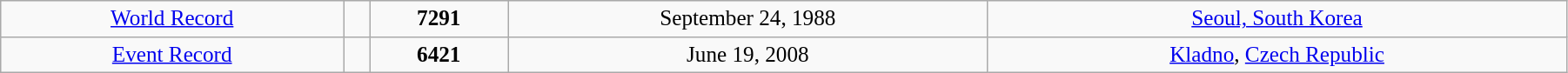<table class="wikitable" style=" text-align:center; font-size:105%;" width="95%">
<tr>
<td><a href='#'>World Record</a></td>
<td></td>
<td><strong>7291</strong></td>
<td>September 24, 1988</td>
<td> <a href='#'>Seoul, South Korea</a></td>
</tr>
<tr>
<td><a href='#'>Event Record</a></td>
<td></td>
<td><strong>6421</strong></td>
<td>June 19, 2008</td>
<td> <a href='#'>Kladno</a>, <a href='#'>Czech Republic</a></td>
</tr>
</table>
